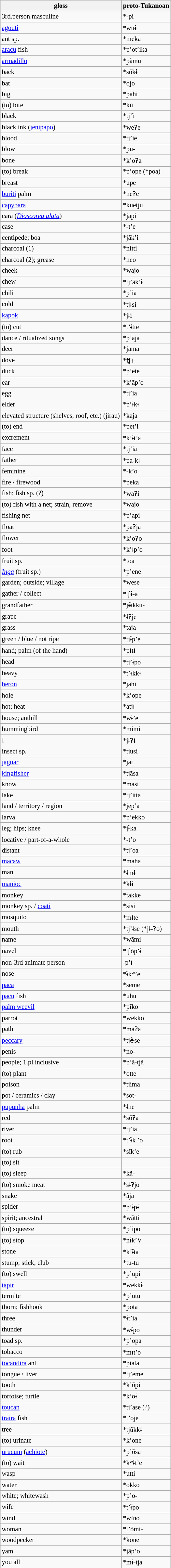<table class="wikitable sortable" style="font-size: 85%">
<tr>
<th>gloss</th>
<th>proto-Tukanoan</th>
</tr>
<tr>
<td>3rd.person.masculine</td>
<td>*-pi</td>
</tr>
<tr>
<td><a href='#'>agouti</a></td>
<td>*wuɨ</td>
</tr>
<tr>
<td>ant sp.</td>
<td>*meka</td>
</tr>
<tr>
<td><a href='#'>aracu</a> fish</td>
<td>*p’ot’ika</td>
</tr>
<tr>
<td><a href='#'>armadillo</a></td>
<td>*pãmu</td>
</tr>
<tr>
<td>back</td>
<td>*sõkɨ</td>
</tr>
<tr>
<td>bat</td>
<td>*ojo</td>
</tr>
<tr>
<td>big</td>
<td>*pahi</td>
</tr>
<tr>
<td>(to) bite</td>
<td>*kũ</td>
</tr>
<tr>
<td>black</td>
<td>*tj’ĩ</td>
</tr>
<tr>
<td>black ink (<a href='#'>jenipapo</a>)</td>
<td>*weʔe</td>
</tr>
<tr>
<td>blood</td>
<td>*tj’ie</td>
</tr>
<tr>
<td>blow</td>
<td>*pu-</td>
</tr>
<tr>
<td>bone</td>
<td>*k’oʔa</td>
</tr>
<tr>
<td>(to) break</td>
<td>*p’ope (*poa)</td>
</tr>
<tr>
<td>breast</td>
<td>*upe</td>
</tr>
<tr>
<td><a href='#'>buriti</a> palm</td>
<td>*neʔe</td>
</tr>
<tr>
<td><a href='#'>capybara</a></td>
<td>*kuetju</td>
</tr>
<tr>
<td>cara (<em><a href='#'>Dioscorea alata</a></em>)</td>
<td>*japi</td>
</tr>
<tr>
<td>case</td>
<td>*-t’e</td>
</tr>
<tr>
<td>centipede; boa</td>
<td>*jãk’i</td>
</tr>
<tr>
<td>charcoal (1)</td>
<td>*nitti</td>
</tr>
<tr>
<td>charcoal (2); grease</td>
<td>*neo</td>
</tr>
<tr>
<td>cheek</td>
<td>*wajo</td>
</tr>
<tr>
<td>chew</td>
<td>*tj’ãk’ɨ</td>
</tr>
<tr>
<td>chili</td>
<td>*p’ia</td>
</tr>
<tr>
<td>cold</td>
<td>*tjɨsi</td>
</tr>
<tr>
<td><a href='#'>kapok</a></td>
<td>*jɨi</td>
</tr>
<tr>
<td>(to) cut</td>
<td>*t’ɨtte</td>
</tr>
<tr>
<td>dance / ritualized songs</td>
<td>*p’aja</td>
</tr>
<tr>
<td>deer</td>
<td>*jama</td>
</tr>
<tr>
<td>dove</td>
<td>*ƭʃɨ-</td>
</tr>
<tr>
<td>duck</td>
<td>*p’ete</td>
</tr>
<tr>
<td>ear</td>
<td>*k’ãp’o</td>
</tr>
<tr>
<td>egg</td>
<td>*tj’ia</td>
</tr>
<tr>
<td>elder</td>
<td>*p’ɨkɨ</td>
</tr>
<tr>
<td>elevated structure (shelves, roof, etc.) (jirau)</td>
<td>*kaja</td>
</tr>
<tr>
<td>(to) end</td>
<td>*pet’i</td>
</tr>
<tr>
<td>excrement</td>
<td>*k’ɨt’a</td>
</tr>
<tr>
<td>face</td>
<td>*tj’ia</td>
</tr>
<tr>
<td>father</td>
<td>*pa-kɨ</td>
</tr>
<tr>
<td>feminine</td>
<td>*-k’o</td>
</tr>
<tr>
<td>fire / firewood</td>
<td>*peka</td>
</tr>
<tr>
<td>fish; fish sp. (?)</td>
<td>*waʔi</td>
</tr>
<tr>
<td>(to) fish with a net; strain, remove</td>
<td>*wajo</td>
</tr>
<tr>
<td>fishing net</td>
<td>*p’api</td>
</tr>
<tr>
<td>float</td>
<td>*paʔja</td>
</tr>
<tr>
<td>flower</td>
<td>*k’oʔo</td>
</tr>
<tr>
<td>foot</td>
<td>*k’ɨp’o</td>
</tr>
<tr>
<td>fruit sp.</td>
<td>*toa</td>
</tr>
<tr>
<td><em><a href='#'>Inga</a></em> (fruit sp.)</td>
<td>*p’ene</td>
</tr>
<tr>
<td>garden; outside; village</td>
<td>*wese</td>
</tr>
<tr>
<td>gather / collect</td>
<td>*tʃɨ-a</td>
</tr>
<tr>
<td>grandfather</td>
<td>*jẽkku-</td>
</tr>
<tr>
<td>grape</td>
<td>*ɨʔje</td>
</tr>
<tr>
<td>grass</td>
<td>*taja</td>
</tr>
<tr>
<td>green / blue / not ripe</td>
<td>*tjɨ̃p’e</td>
</tr>
<tr>
<td>hand; palm (of the hand)</td>
<td>*pɨtɨ</td>
</tr>
<tr>
<td>head</td>
<td>*tj’ɨpo</td>
</tr>
<tr>
<td>heavy</td>
<td>*t’ɨkkɨ</td>
</tr>
<tr>
<td><a href='#'>heron</a></td>
<td>*jahi</td>
</tr>
<tr>
<td>hole</td>
<td>*k’ope</td>
</tr>
<tr>
<td>hot; heat</td>
<td>*atjɨ</td>
</tr>
<tr>
<td>house; anthill</td>
<td>*wɨ’e</td>
</tr>
<tr>
<td>hummingbird</td>
<td>*mimi</td>
</tr>
<tr>
<td>I</td>
<td>*jɨʔɨ</td>
</tr>
<tr>
<td>insect sp.</td>
<td>*tjusi</td>
</tr>
<tr>
<td><a href='#'>jaguar</a></td>
<td>*jai</td>
</tr>
<tr>
<td><a href='#'>kingfisher</a></td>
<td>*tjãsa</td>
</tr>
<tr>
<td>know</td>
<td>*masi</td>
</tr>
<tr>
<td>lake</td>
<td>*tj’itta</td>
</tr>
<tr>
<td>land / territory / region</td>
<td>*jep’a</td>
</tr>
<tr>
<td>larva</td>
<td>*p’ekko</td>
</tr>
<tr>
<td>leg; hips; knee</td>
<td>*jɨ̃ka</td>
</tr>
<tr>
<td>locative / part-of-a-whole</td>
<td>*-t’o</td>
</tr>
<tr>
<td>distant</td>
<td>*tj’oa</td>
</tr>
<tr>
<td><a href='#'>macaw</a></td>
<td>*maha</td>
</tr>
<tr>
<td>man</td>
<td>*ɨmɨ</td>
</tr>
<tr>
<td><a href='#'>manioc</a></td>
<td>*kɨi</td>
</tr>
<tr>
<td>monkey</td>
<td>*takke</td>
</tr>
<tr>
<td>monkey sp. / <a href='#'>coati</a></td>
<td>*sisi</td>
</tr>
<tr>
<td>mosquito</td>
<td>*mɨte</td>
</tr>
<tr>
<td>mouth</td>
<td>*tj’ɨse (*jɨ-ʔo)</td>
</tr>
<tr>
<td>name</td>
<td>*wãmi</td>
</tr>
<tr>
<td>navel</td>
<td>*tʃõp’ɨ</td>
</tr>
<tr>
<td>non-3rd animate person</td>
<td>-p’ɨ</td>
</tr>
<tr>
<td>nose</td>
<td>*ɨ̃kʷ’e</td>
</tr>
<tr>
<td><a href='#'>paca</a></td>
<td>*seme</td>
</tr>
<tr>
<td><a href='#'>pacu</a> fish</td>
<td>*uhu</td>
</tr>
<tr>
<td><a href='#'>palm weevil</a></td>
<td>*pĩko</td>
</tr>
<tr>
<td>parrot</td>
<td>*wekko</td>
</tr>
<tr>
<td>path</td>
<td>*maʔa</td>
</tr>
<tr>
<td><a href='#'>peccary</a></td>
<td>*tjẽse</td>
</tr>
<tr>
<td>penis</td>
<td>*no-</td>
</tr>
<tr>
<td>people; 1.pl.inclusive</td>
<td>*p’ã-tjã</td>
</tr>
<tr>
<td>(to) plant</td>
<td>*otte</td>
</tr>
<tr>
<td>poison</td>
<td>*tjima</td>
</tr>
<tr>
<td>pot / ceramics / clay</td>
<td>*sot-</td>
</tr>
<tr>
<td><a href='#'>pupunha</a> palm</td>
<td>*ɨne</td>
</tr>
<tr>
<td>red</td>
<td>*sõʔa</td>
</tr>
<tr>
<td>river</td>
<td>*tj’ia</td>
</tr>
<tr>
<td>root</td>
<td>*t’ɨ̃k ’o</td>
</tr>
<tr>
<td>(to) rub</td>
<td>*sĩk’e</td>
</tr>
<tr>
<td>(to) sit</td>
<td></td>
</tr>
<tr>
<td>(to) sleep</td>
<td>*kã-</td>
</tr>
<tr>
<td>(to) smoke meat</td>
<td>*sɨʔjo</td>
</tr>
<tr>
<td>snake</td>
<td>*ãja</td>
</tr>
<tr>
<td>spider</td>
<td>*p’ɨpɨ</td>
</tr>
<tr>
<td>spirit; ancestral</td>
<td>*wãtti</td>
</tr>
<tr>
<td>(to) squeeze</td>
<td>*p’ipo</td>
</tr>
<tr>
<td>(to) stop</td>
<td>*nɨk’V</td>
</tr>
<tr>
<td>stone</td>
<td>*k’ɨ̃ta</td>
</tr>
<tr>
<td>stump; stick, club</td>
<td>*tu-tu</td>
</tr>
<tr>
<td>(to) swell</td>
<td>*p’upi</td>
</tr>
<tr>
<td><a href='#'>tapir</a></td>
<td>*wekkɨ</td>
</tr>
<tr>
<td>termite</td>
<td>*p’utu</td>
</tr>
<tr>
<td>thorn; fishhook</td>
<td>*pota</td>
</tr>
<tr>
<td>three</td>
<td>*ɨt’ia</td>
</tr>
<tr>
<td>thunder</td>
<td>*wɨ̃po</td>
</tr>
<tr>
<td>toad sp.</td>
<td>*p’opa</td>
</tr>
<tr>
<td>tobacco</td>
<td>*mɨt’o</td>
</tr>
<tr>
<td><a href='#'>tocandira</a> ant</td>
<td>*piata</td>
</tr>
<tr>
<td>tongue / liver</td>
<td>*tj’eme</td>
</tr>
<tr>
<td>tooth</td>
<td>*k’õpi</td>
</tr>
<tr>
<td>tortoise; turtle</td>
<td>*k’oɨ</td>
</tr>
<tr>
<td><a href='#'>toucan</a></td>
<td>*tj’ase (?)</td>
</tr>
<tr>
<td><a href='#'>traira</a> fish</td>
<td>*t’oje</td>
</tr>
<tr>
<td>tree</td>
<td>*tjũkkɨ</td>
</tr>
<tr>
<td>(to) urinate</td>
<td>*k’one</td>
</tr>
<tr>
<td><a href='#'>urucum</a> (<a href='#'>achiote</a>)</td>
<td>*p’õsa</td>
</tr>
<tr>
<td>(to) wait</td>
<td>*kʷɨt’e</td>
</tr>
<tr>
<td>wasp</td>
<td>*utti</td>
</tr>
<tr>
<td>water</td>
<td>*okko</td>
</tr>
<tr>
<td>white; whitewash</td>
<td>*p’o-</td>
</tr>
<tr>
<td>wife</td>
<td>*t’ɨ̃po</td>
</tr>
<tr>
<td>wind</td>
<td>*wĩno</td>
</tr>
<tr>
<td>woman</td>
<td>*t’õmi-</td>
</tr>
<tr>
<td>woodpecker</td>
<td>*kone</td>
</tr>
<tr>
<td>yam</td>
<td>*jãp’o</td>
</tr>
<tr>
<td>you all</td>
<td>*mɨ-tja</td>
</tr>
</table>
